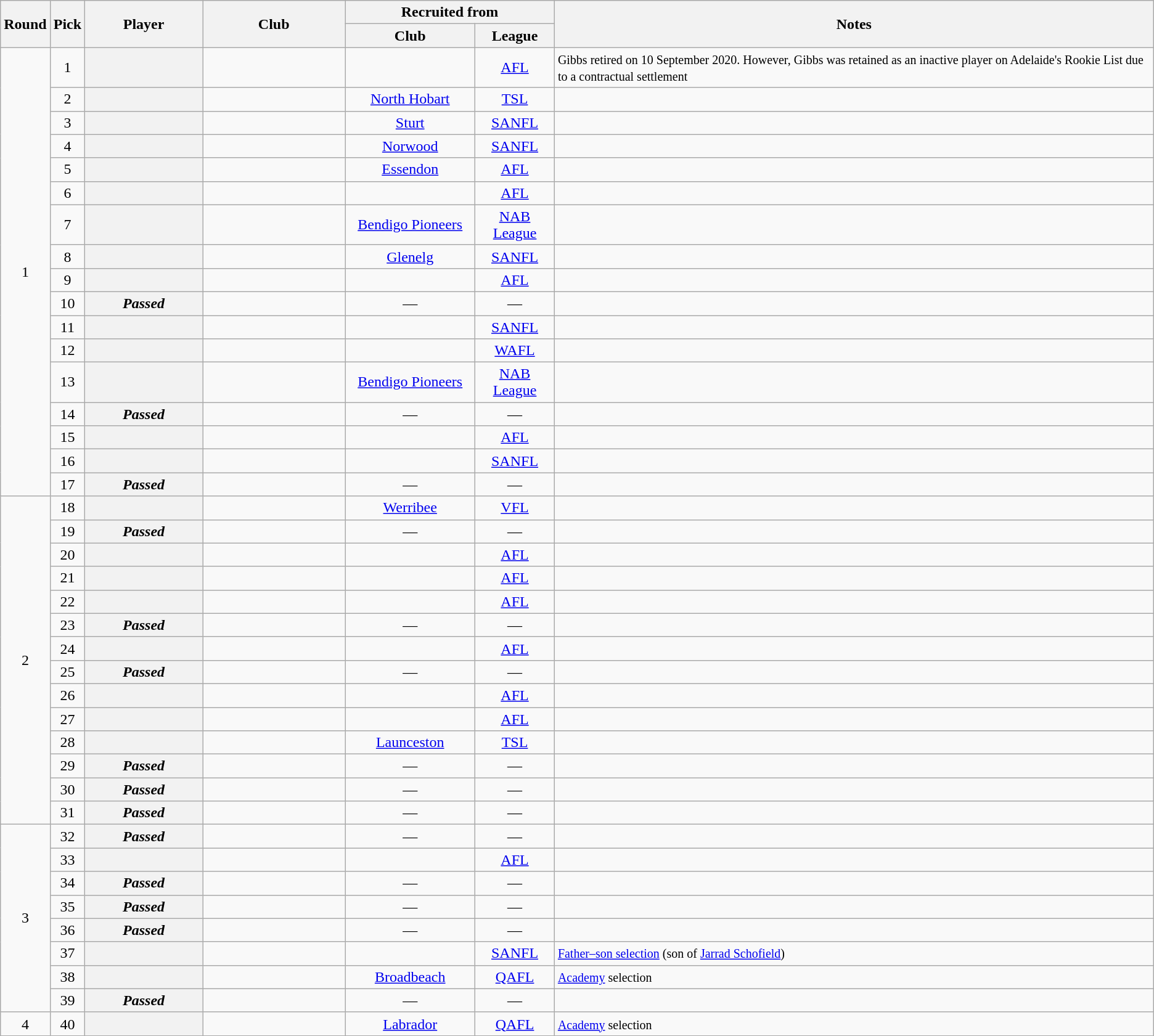<table class="wikitable sortable plainrowheaders" style="text-align:center;">
<tr>
<th rowspan=2>Round</th>
<th rowspan=2>Pick</th>
<th rowspan=2 style="width: 90pt">Player</th>
<th rowspan=2 style="width: 110pt">Club</th>
<th colspan=2>Recruited from</th>
<th class="unsortable" rowspan=2>Notes</th>
</tr>
<tr>
<th style="width: 100pt">Club</th>
<th>League</th>
</tr>
<tr>
<td rowspan=17>1</td>
<td>1</td>
<th scope=row></th>
<td></td>
<td></td>
<td><a href='#'>AFL</a></td>
<td style="text-align:left;"><small>Gibbs retired on 10 September 2020. However, Gibbs was retained as an inactive player on Adelaide's Rookie List due to a contractual settlement</small></td>
</tr>
<tr>
<td>2</td>
<th scope=row></th>
<td></td>
<td><a href='#'>North Hobart</a></td>
<td><a href='#'>TSL</a></td>
<td style="text-align:left;"></td>
</tr>
<tr>
<td>3</td>
<th scope=row></th>
<td></td>
<td><a href='#'>Sturt</a></td>
<td><a href='#'>SANFL</a></td>
<td style="text-align:left;"></td>
</tr>
<tr>
<td>4</td>
<th scope=row></th>
<td></td>
<td><a href='#'>Norwood</a></td>
<td><a href='#'>SANFL</a></td>
<td style="text-align:left;"></td>
</tr>
<tr>
<td>5</td>
<th scope=row></th>
<td></td>
<td><a href='#'>Essendon</a></td>
<td><a href='#'>AFL</a></td>
<td style="text-align:left;"></td>
</tr>
<tr>
<td>6</td>
<th scope=row></th>
<td></td>
<td></td>
<td><a href='#'>AFL</a></td>
<td style="text-align:left;"></td>
</tr>
<tr>
<td>7</td>
<th scope=row></th>
<td></td>
<td><a href='#'>Bendigo Pioneers</a></td>
<td><a href='#'>NAB League</a></td>
<td align="left"></td>
</tr>
<tr>
<td>8</td>
<th scope=row></th>
<td></td>
<td><a href='#'>Glenelg</a></td>
<td><a href='#'>SANFL</a></td>
<td align="left"></td>
</tr>
<tr>
<td>9</td>
<th scope=row></th>
<td></td>
<td></td>
<td><a href='#'>AFL</a></td>
<td style="text-align:left;"></td>
</tr>
<tr>
<td>10</td>
<th scope=row><em>Passed</em></th>
<td></td>
<td>—</td>
<td>—</td>
<td style="text-align:left;"></td>
</tr>
<tr>
<td>11</td>
<th scope=row></th>
<td></td>
<td></td>
<td><a href='#'>SANFL</a></td>
<td style="text-align:left;"></td>
</tr>
<tr>
<td>12</td>
<th scope=row></th>
<td></td>
<td></td>
<td><a href='#'>WAFL</a></td>
<td style="text-align:left;"></td>
</tr>
<tr>
<td>13</td>
<th scope=row></th>
<td></td>
<td><a href='#'>Bendigo Pioneers</a></td>
<td><a href='#'>NAB League</a></td>
<td style="text-align:left;"></td>
</tr>
<tr>
<td>14</td>
<th scope=row><em>Passed</em></th>
<td></td>
<td>—</td>
<td>—</td>
<td style="text-align:left;"></td>
</tr>
<tr>
<td>15</td>
<th scope=row></th>
<td></td>
<td></td>
<td><a href='#'>AFL</a></td>
<td style="text-align:left;"></td>
</tr>
<tr>
<td>16</td>
<th scope=row></th>
<td></td>
<td></td>
<td><a href='#'>SANFL</a></td>
<td style="text-align:left;"></td>
</tr>
<tr>
<td>17</td>
<th scope=row><em>Passed</em></th>
<td></td>
<td>—</td>
<td>—</td>
<td style="text-align:left;"></td>
</tr>
<tr>
<td rowspan=14>2</td>
<td>18</td>
<th scope=row></th>
<td></td>
<td><a href='#'>Werribee</a></td>
<td><a href='#'>VFL</a></td>
<td style="text-align:left;"></td>
</tr>
<tr>
<td>19</td>
<th scope=row><em>Passed</em></th>
<td></td>
<td>—</td>
<td>—</td>
<td style="text-align:left;"></td>
</tr>
<tr>
<td>20</td>
<th scope=row></th>
<td></td>
<td></td>
<td><a href='#'>AFL</a></td>
<td style="text-align:left;"></td>
</tr>
<tr>
<td>21</td>
<th scope=row></th>
<td></td>
<td></td>
<td><a href='#'>AFL</a></td>
<td style="text-align:left;"></td>
</tr>
<tr>
<td>22</td>
<th scope=row></th>
<td></td>
<td></td>
<td><a href='#'>AFL</a></td>
<td style="text-align:left;"></td>
</tr>
<tr>
<td>23</td>
<th scope=row><em>Passed</em></th>
<td></td>
<td>—</td>
<td>—</td>
<td style="text-align:left;"></td>
</tr>
<tr>
<td>24</td>
<th scope=row></th>
<td></td>
<td></td>
<td><a href='#'>AFL</a></td>
<td style="text-align:left;"></td>
</tr>
<tr>
<td>25</td>
<th scope=row><em>Passed</em></th>
<td></td>
<td>—</td>
<td>—</td>
<td style="text-align:left;"></td>
</tr>
<tr>
<td>26</td>
<th scope=row></th>
<td></td>
<td></td>
<td><a href='#'>AFL</a></td>
<td style="text-align:left;"></td>
</tr>
<tr>
<td>27</td>
<th scope=row></th>
<td></td>
<td></td>
<td><a href='#'>AFL</a></td>
<td style="text-align:left;"></td>
</tr>
<tr>
<td>28</td>
<th scope=row></th>
<td></td>
<td><a href='#'>Launceston</a></td>
<td><a href='#'>TSL</a></td>
<td style="text-align:left;"></td>
</tr>
<tr>
<td>29</td>
<th scope=row><em>Passed</em></th>
<td></td>
<td>—</td>
<td>—</td>
<td style="text-align:left;"></td>
</tr>
<tr>
<td>30</td>
<th scope=row><em>Passed</em></th>
<td></td>
<td>—</td>
<td>—</td>
<td style="text-align:left;"></td>
</tr>
<tr>
<td>31</td>
<th scope=row><em>Passed</em></th>
<td></td>
<td>—</td>
<td>—</td>
<td style="text-align:left;"></td>
</tr>
<tr>
<td rowspan=8>3</td>
<td>32</td>
<th scope=row><em>Passed</em></th>
<td></td>
<td>—</td>
<td>—</td>
<td style="text-align:left;"></td>
</tr>
<tr>
<td>33</td>
<th scope=row></th>
<td></td>
<td></td>
<td><a href='#'>AFL</a></td>
<td style="text-align:left;"></td>
</tr>
<tr>
<td>34</td>
<th scope=row><em>Passed</em></th>
<td></td>
<td>—</td>
<td>—</td>
<td style="text-align:left;"></td>
</tr>
<tr>
<td>35</td>
<th scope=row><em>Passed</em></th>
<td></td>
<td>—</td>
<td>—</td>
<td style="text-align:left;"></td>
</tr>
<tr>
<td>36</td>
<th scope=row><em>Passed</em></th>
<td></td>
<td>—</td>
<td>—</td>
<td style="text-align:left;"></td>
</tr>
<tr>
<td>37</td>
<th scope=row></th>
<td></td>
<td></td>
<td><a href='#'>SANFL</a></td>
<td style="text-align:left;"><small><a href='#'>Father–son selection</a> (son of <a href='#'>Jarrad Schofield</a>)</small></td>
</tr>
<tr>
<td>38</td>
<th scope=row></th>
<td></td>
<td><a href='#'>Broadbeach</a></td>
<td><a href='#'>QAFL</a></td>
<td style="text-align:left;"><small><a href='#'>Academy</a> selection</small></td>
</tr>
<tr>
<td>39</td>
<th scope=row><em>Passed</em></th>
<td></td>
<td>—</td>
<td>—</td>
<td></td>
</tr>
<tr>
<td rowspan=1>4</td>
<td>40</td>
<th scope=row></th>
<td></td>
<td><a href='#'>Labrador</a></td>
<td><a href='#'>QAFL</a></td>
<td style="text-align:left;"><small><a href='#'>Academy</a> selection</small></td>
</tr>
</table>
